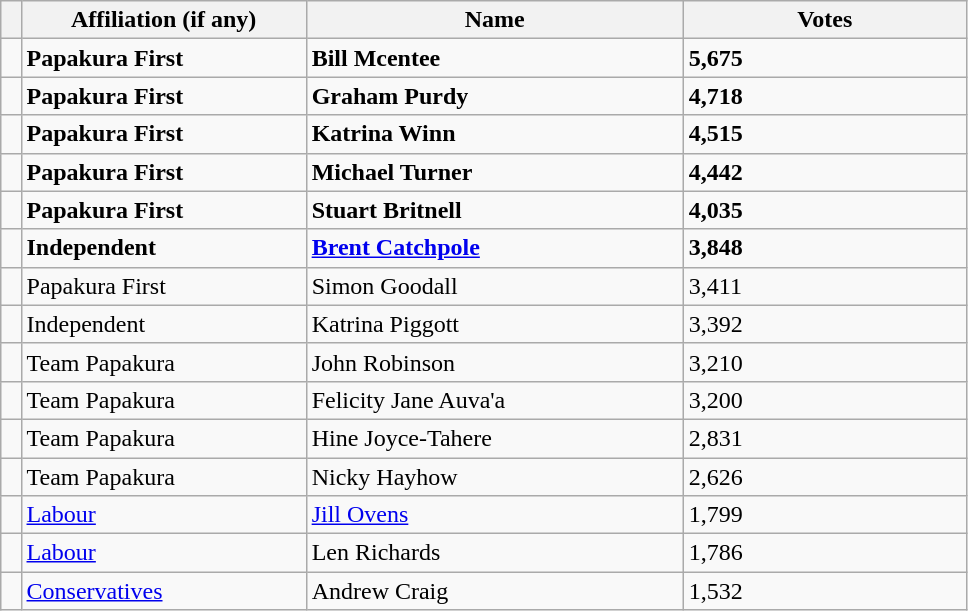<table class="wikitable" style="width:51%;">
<tr>
<th style="width:1%;"></th>
<th style="width:15%;">Affiliation (if any)</th>
<th style="width:20%;">Name</th>
<th style="width:15%;">Votes</th>
</tr>
<tr>
<td bgcolor=></td>
<td><strong>Papakura First</strong></td>
<td><strong>Bill Mcentee</strong></td>
<td><strong>5,675</strong></td>
</tr>
<tr>
<td bgcolor=></td>
<td><strong>Papakura First</strong></td>
<td><strong>Graham Purdy</strong></td>
<td><strong>4,718</strong></td>
</tr>
<tr>
<td bgcolor=></td>
<td><strong>Papakura First</strong></td>
<td><strong>Katrina Winn</strong></td>
<td><strong>4,515</strong></td>
</tr>
<tr>
<td bgcolor=></td>
<td><strong>Papakura First</strong></td>
<td><strong>Michael Turner</strong></td>
<td><strong>4,442</strong></td>
</tr>
<tr>
<td bgcolor=></td>
<td><strong>Papakura First</strong></td>
<td><strong>Stuart Britnell</strong></td>
<td><strong>4,035</strong></td>
</tr>
<tr>
<td bgcolor=></td>
<td><strong>Independent</strong></td>
<td><strong><a href='#'>Brent Catchpole</a></strong></td>
<td><strong>3,848</strong></td>
</tr>
<tr>
<td bgcolor=></td>
<td>Papakura First</td>
<td>Simon Goodall</td>
<td>3,411</td>
</tr>
<tr>
<td bgcolor=></td>
<td>Independent</td>
<td>Katrina Piggott</td>
<td>3,392</td>
</tr>
<tr>
<td bgcolor=></td>
<td>Team Papakura</td>
<td>John Robinson</td>
<td>3,210</td>
</tr>
<tr>
<td bgcolor=></td>
<td>Team Papakura</td>
<td>Felicity Jane Auva'a</td>
<td>3,200</td>
</tr>
<tr>
<td bgcolor=></td>
<td>Team Papakura</td>
<td>Hine Joyce-Tahere</td>
<td>2,831</td>
</tr>
<tr>
<td bgcolor=></td>
<td>Team Papakura</td>
<td>Nicky Hayhow</td>
<td>2,626</td>
</tr>
<tr>
<td bgcolor=></td>
<td><a href='#'>Labour</a></td>
<td><a href='#'>Jill Ovens</a></td>
<td>1,799</td>
</tr>
<tr>
<td bgcolor=></td>
<td><a href='#'>Labour</a></td>
<td>Len Richards</td>
<td>1,786</td>
</tr>
<tr>
<td bgcolor=></td>
<td><a href='#'>Conservatives</a></td>
<td>Andrew Craig</td>
<td>1,532</td>
</tr>
</table>
